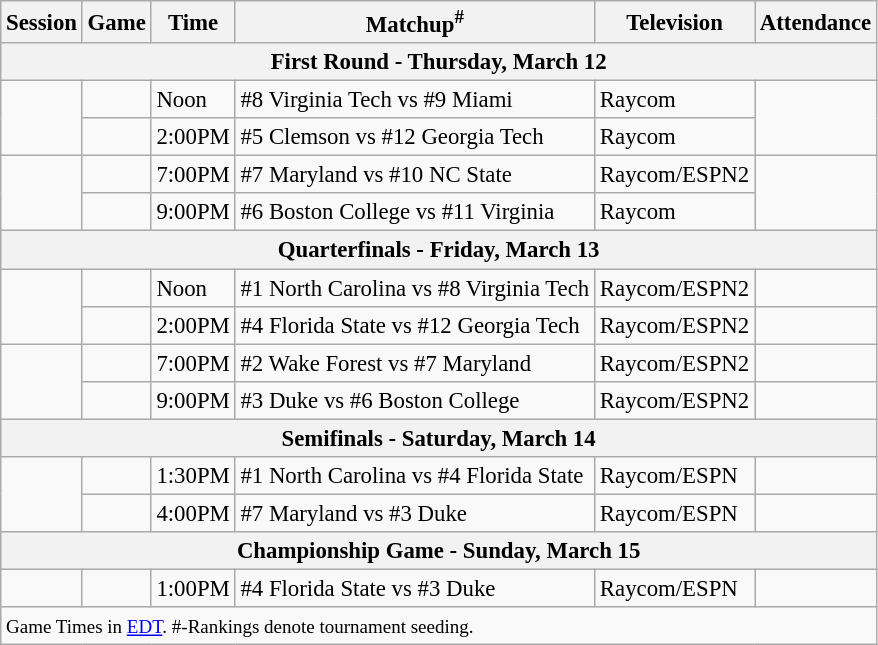<table class="wikitable" style="font-size: 95%">
<tr align="center">
<th>Session</th>
<th>Game</th>
<th>Time</th>
<th>Matchup<sup>#</sup></th>
<th>Television</th>
<th>Attendance</th>
</tr>
<tr>
<th colspan=7>First Round - Thursday, March 12</th>
</tr>
<tr>
<td rowspan=2></td>
<td></td>
<td>Noon</td>
<td>#8 Virginia Tech vs #9 Miami</td>
<td>Raycom</td>
<td rowspan=2></td>
</tr>
<tr>
<td></td>
<td>2:00PM</td>
<td>#5 Clemson vs #12 Georgia Tech</td>
<td>Raycom</td>
</tr>
<tr>
<td rowspan=2></td>
<td></td>
<td>7:00PM</td>
<td>#7 Maryland vs #10 NC State</td>
<td>Raycom/ESPN2</td>
<td rowspan=2></td>
</tr>
<tr>
<td></td>
<td>9:00PM</td>
<td>#6 Boston College vs #11 Virginia</td>
<td>Raycom</td>
</tr>
<tr>
<th colspan=7>Quarterfinals - Friday, March 13</th>
</tr>
<tr>
<td rowspan=2></td>
<td></td>
<td>Noon</td>
<td>#1 North Carolina vs #8 Virginia Tech</td>
<td>Raycom/ESPN2</td>
<td></td>
</tr>
<tr>
<td></td>
<td>2:00PM</td>
<td>#4 Florida State vs #12 Georgia Tech</td>
<td>Raycom/ESPN2</td>
<td></td>
</tr>
<tr>
<td rowspan=2></td>
<td></td>
<td>7:00PM</td>
<td>#2 Wake Forest vs #7 Maryland</td>
<td>Raycom/ESPN2</td>
<td></td>
</tr>
<tr>
<td></td>
<td>9:00PM</td>
<td>#3 Duke vs #6 Boston College</td>
<td>Raycom/ESPN2</td>
<td></td>
</tr>
<tr>
<th colspan=7>Semifinals - Saturday, March 14</th>
</tr>
<tr>
<td rowspan=2></td>
<td></td>
<td>1:30PM</td>
<td>#1 North Carolina vs #4 Florida State</td>
<td>Raycom/ESPN</td>
<td></td>
</tr>
<tr>
<td></td>
<td>4:00PM</td>
<td>#7 Maryland vs #3 Duke</td>
<td>Raycom/ESPN</td>
<td></td>
</tr>
<tr>
<th colspan=7>Championship Game - Sunday, March 15</th>
</tr>
<tr>
<td></td>
<td></td>
<td>1:00PM</td>
<td>#4 Florida State vs #3 Duke</td>
<td>Raycom/ESPN</td>
<td></td>
</tr>
<tr>
<td colspan=6><small>Game Times in <a href='#'>EDT</a>. #-Rankings denote tournament seeding.</small></td>
</tr>
</table>
